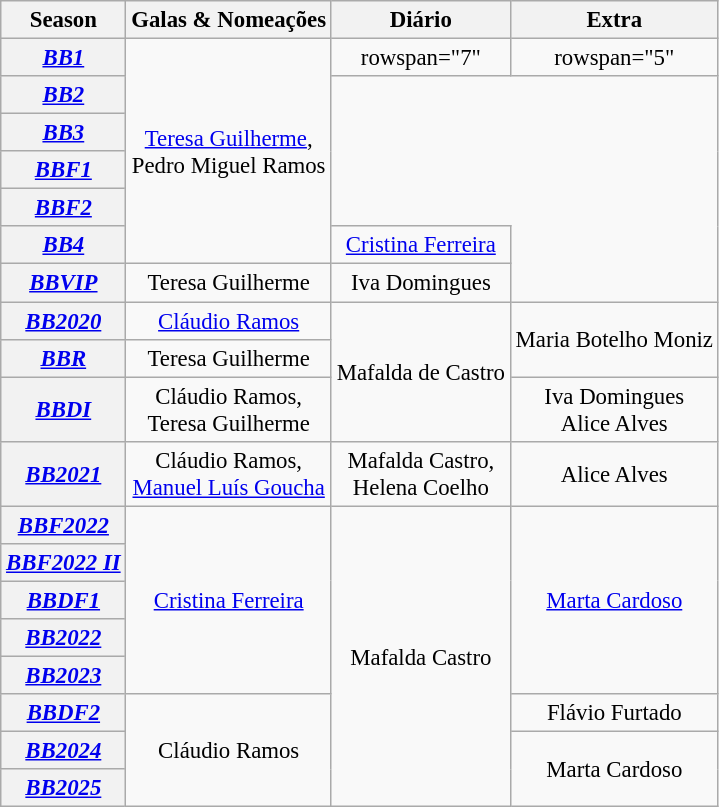<table class="wikitable" style="text-align:center; font-size:95%">
<tr>
<th>Season</th>
<th>Galas & Nomeações</th>
<th>Diário</th>
<th>Extra</th>
</tr>
<tr>
<th><em><a href='#'>BB1</a></em></th>
<td rowspan="6"><a href='#'>Teresa Guilherme</a>,<br>Pedro Miguel Ramos</td>
<td>rowspan="7" </td>
<td>rowspan="5" </td>
</tr>
<tr>
<th><em><a href='#'>BB2</a></em></th>
</tr>
<tr>
<th><em><a href='#'>BB3</a></em></th>
</tr>
<tr>
<th><em><a href='#'>BBF1</a></em></th>
</tr>
<tr>
<th><em><a href='#'>BBF2</a></em></th>
</tr>
<tr>
<th><em><a href='#'>BB4</a></em></th>
<td><a href='#'>Cristina Ferreira</a></td>
</tr>
<tr>
<th><em><a href='#'>BBVIP</a></em></th>
<td>Teresa Guilherme</td>
<td>Iva Domingues</td>
</tr>
<tr>
<th><em><a href='#'>BB2020</a></em></th>
<td><a href='#'>Cláudio Ramos</a></td>
<td rowspan="3">Mafalda de Castro</td>
<td rowspan="2">Maria Botelho Moniz</td>
</tr>
<tr>
<th><em><a href='#'>BBR</a></em></th>
<td>Teresa Guilherme</td>
</tr>
<tr>
<th><em><a href='#'>BBDI</a></em></th>
<td>Cláudio Ramos,<br>Teresa Guilherme</td>
<td>Iva Domingues <br>Alice Alves </td>
</tr>
<tr>
<th><em><a href='#'>BB2021</a></em></th>
<td>Cláudio Ramos,<br><a href='#'>Manuel Luís Goucha</a></td>
<td>Mafalda Castro,<br>Helena Coelho</td>
<td>Alice Alves</td>
</tr>
<tr>
<th><em><a href='#'>BBF2022</a></em></th>
<td rowspan="5"><a href='#'>Cristina Ferreira</a></td>
<td rowspan="8">Mafalda Castro</td>
<td rowspan="5"><a href='#'>Marta Cardoso</a></td>
</tr>
<tr>
<th><em><a href='#'>BBF2022 II</a></em></th>
</tr>
<tr>
<th><em><a href='#'>BBDF1</a></em></th>
</tr>
<tr>
<th><em><a href='#'>BB2022</a></em></th>
</tr>
<tr>
<th><em><a href='#'>BB2023</a></em></th>
</tr>
<tr>
<th><em><a href='#'>BBDF2</a></em></th>
<td rowspan="3">Cláudio Ramos</td>
<td>Flávio Furtado</td>
</tr>
<tr>
<th><em><a href='#'>BB2024</a></em></th>
<td rowspan="2">Marta Cardoso</td>
</tr>
<tr>
<th><em><a href='#'>BB2025</a></em></th>
</tr>
</table>
